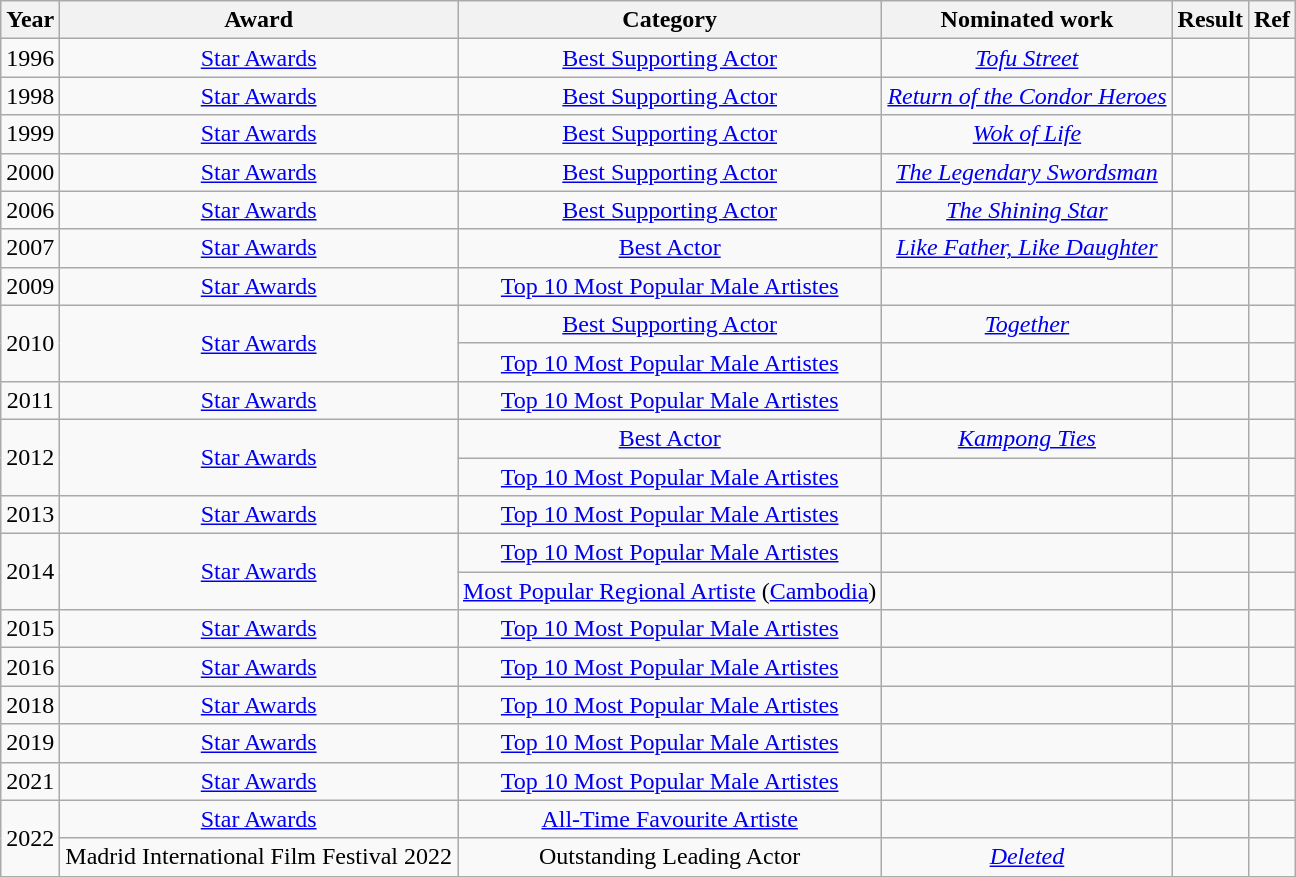<table class="wikitable sortable" style="text-align: center;">
<tr>
<th>Year</th>
<th>Award</th>
<th>Category</th>
<th>Nominated work</th>
<th>Result</th>
<th class="unsortable">Ref</th>
</tr>
<tr>
<td>1996</td>
<td><a href='#'>Star Awards</a></td>
<td><a href='#'>Best Supporting Actor</a></td>
<td><em><a href='#'>Tofu Street</a></em></td>
<td></td>
<td></td>
</tr>
<tr>
<td>1998</td>
<td><a href='#'>Star Awards</a></td>
<td><a href='#'>Best Supporting Actor</a></td>
<td><em><a href='#'>Return of the Condor Heroes</a></em> </td>
<td></td>
<td></td>
</tr>
<tr>
<td>1999</td>
<td><a href='#'>Star Awards</a></td>
<td><a href='#'>Best Supporting Actor</a></td>
<td><em><a href='#'>Wok of Life</a></em> </td>
<td></td>
<td></td>
</tr>
<tr>
<td>2000</td>
<td><a href='#'>Star Awards</a></td>
<td><a href='#'>Best Supporting Actor</a></td>
<td><em><a href='#'>The Legendary Swordsman</a></em> </td>
<td></td>
<td></td>
</tr>
<tr>
<td>2006</td>
<td><a href='#'>Star Awards</a></td>
<td><a href='#'>Best Supporting Actor</a></td>
<td><em><a href='#'>The Shining Star</a></em> </td>
<td></td>
<td></td>
</tr>
<tr>
<td>2007</td>
<td><a href='#'>Star Awards</a></td>
<td><a href='#'>Best Actor</a></td>
<td><em><a href='#'>Like Father, Like Daughter</a></em> </td>
<td></td>
<td></td>
</tr>
<tr>
<td>2009</td>
<td><a href='#'>Star Awards</a></td>
<td><a href='#'>Top 10 Most Popular Male Artistes</a></td>
<td></td>
<td></td>
<td></td>
</tr>
<tr>
<td rowspan="2">2010</td>
<td rowspan="2"><a href='#'>Star Awards</a></td>
<td><a href='#'>Best Supporting  Actor</a></td>
<td><em><a href='#'>Together</a></em> </td>
<td></td>
<td></td>
</tr>
<tr>
<td><a href='#'>Top 10 Most Popular Male Artistes</a></td>
<td></td>
<td></td>
<td></td>
</tr>
<tr>
<td>2011</td>
<td><a href='#'>Star Awards</a></td>
<td><a href='#'>Top 10 Most Popular Male Artistes</a></td>
<td></td>
<td></td>
<td></td>
</tr>
<tr>
<td rowspan="2">2012</td>
<td rowspan="2"><a href='#'>Star Awards</a></td>
<td><a href='#'>Best Actor</a></td>
<td><em><a href='#'>Kampong Ties</a></em> </td>
<td></td>
<td></td>
</tr>
<tr>
<td><a href='#'>Top 10 Most Popular Male Artistes</a></td>
<td></td>
<td></td>
<td></td>
</tr>
<tr>
<td>2013</td>
<td><a href='#'>Star Awards</a></td>
<td><a href='#'>Top 10 Most Popular Male Artistes</a></td>
<td></td>
<td></td>
<td></td>
</tr>
<tr>
<td rowspan="2">2014</td>
<td rowspan="2"><a href='#'>Star Awards</a></td>
<td><a href='#'>Top 10 Most Popular Male Artistes</a></td>
<td></td>
<td></td>
<td></td>
</tr>
<tr>
<td><a href='#'>Most Popular Regional Artiste</a> (<a href='#'>Cambodia</a>)</td>
<td></td>
<td></td>
<td></td>
</tr>
<tr>
<td>2015</td>
<td><a href='#'>Star Awards</a></td>
<td><a href='#'>Top 10 Most Popular Male Artistes</a></td>
<td></td>
<td></td>
<td></td>
</tr>
<tr>
<td>2016</td>
<td><a href='#'>Star Awards</a></td>
<td><a href='#'>Top 10 Most Popular Male Artistes</a></td>
<td></td>
<td></td>
<td></td>
</tr>
<tr>
<td>2018</td>
<td><a href='#'>Star Awards</a></td>
<td><a href='#'>Top 10 Most Popular Male Artistes</a></td>
<td></td>
<td></td>
<td></td>
</tr>
<tr>
<td>2019</td>
<td><a href='#'>Star Awards</a></td>
<td><a href='#'>Top 10 Most Popular Male Artistes</a></td>
<td></td>
<td></td>
<td></td>
</tr>
<tr>
<td>2021</td>
<td><a href='#'>Star Awards</a></td>
<td><a href='#'>Top 10 Most Popular Male Artistes</a></td>
<td></td>
<td></td>
<td></td>
</tr>
<tr>
<td rowspan=2>2022</td>
<td><a href='#'>Star Awards</a></td>
<td><a href='#'>All-Time Favourite Artiste</a></td>
<td></td>
<td></td>
<td></td>
</tr>
<tr>
<td>Madrid International Film Festival 2022</td>
<td>Outstanding Leading Actor</td>
<td><em><a href='#'>Deleted</a></em></td>
<td></td>
<td></td>
</tr>
</table>
